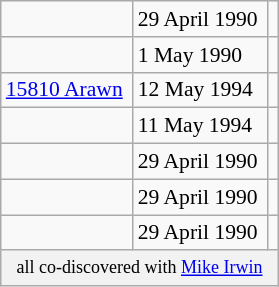<table class="wikitable floatright" style="font-size: 0.9em;">
<tr>
<td></td>
<td>29 April 1990</td>
<td></td>
</tr>
<tr>
<td></td>
<td>1 May 1990</td>
<td></td>
</tr>
<tr>
<td><a href='#'>15810 Arawn</a></td>
<td>12 May 1994</td>
<td></td>
</tr>
<tr>
<td></td>
<td>11 May 1994</td>
<td></td>
</tr>
<tr>
<td></td>
<td>29 April 1990</td>
<td></td>
</tr>
<tr>
<td></td>
<td>29 April 1990</td>
<td></td>
</tr>
<tr>
<td></td>
<td>29 April 1990</td>
<td></td>
</tr>
<tr>
<th colspan=3 style="font-size: smaller; font-weight: normal; text-align: left; padding: 4px 10px;">all co-discovered with <a href='#'>Mike Irwin</a></th>
</tr>
</table>
